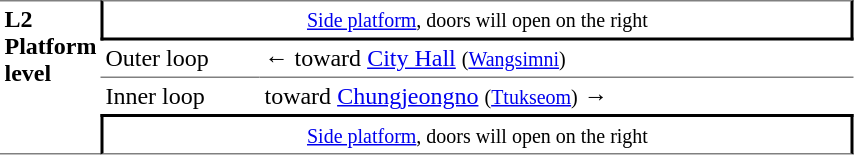<table table border=0 cellspacing=0 cellpadding=3>
<tr>
<td style="border-top:solid 1px gray;border-bottom:solid 1px gray;" width=50 rowspan=10 valign=top><strong>L2<br>Platform level</strong></td>
<td style="border-top:solid 1px gray;border-right:solid 2px black;border-left:solid 2px black;border-bottom:solid 2px black;text-align:center;" colspan=2><small><a href='#'>Side platform</a>, doors will open on the right </small></td>
</tr>
<tr>
<td style="border-bottom:solid 1px gray;" width=100>Outer loop</td>
<td style="border-bottom:solid 1px gray;" width=390>←  toward <a href='#'>City Hall</a> <small>(<a href='#'>Wangsimni</a>)</small></td>
</tr>
<tr>
<td>Inner loop</td>
<td>  toward <a href='#'>Chungjeongno</a> <small>(<a href='#'>Ttukseom</a>)</small> →</td>
</tr>
<tr>
<td style="border-top:solid 2px black;border-right:solid 2px black;border-left:solid 2px black;border-bottom:solid 1px gray;text-align:center;" colspan=2><small><a href='#'>Side platform</a>, doors will open on the right </small></td>
</tr>
</table>
